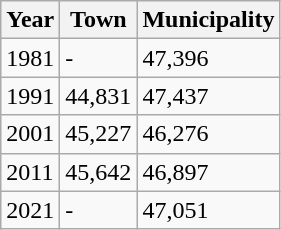<table class="wikitable">
<tr>
<th>Year</th>
<th>Town</th>
<th>Municipality</th>
</tr>
<tr>
<td>1981</td>
<td>-</td>
<td>47,396</td>
</tr>
<tr>
<td>1991</td>
<td>44,831</td>
<td>47,437</td>
</tr>
<tr>
<td>2001</td>
<td>45,227</td>
<td>46,276</td>
</tr>
<tr>
<td>2011</td>
<td>45,642</td>
<td>46,897</td>
</tr>
<tr>
<td>2021</td>
<td>-</td>
<td>47,051</td>
</tr>
</table>
